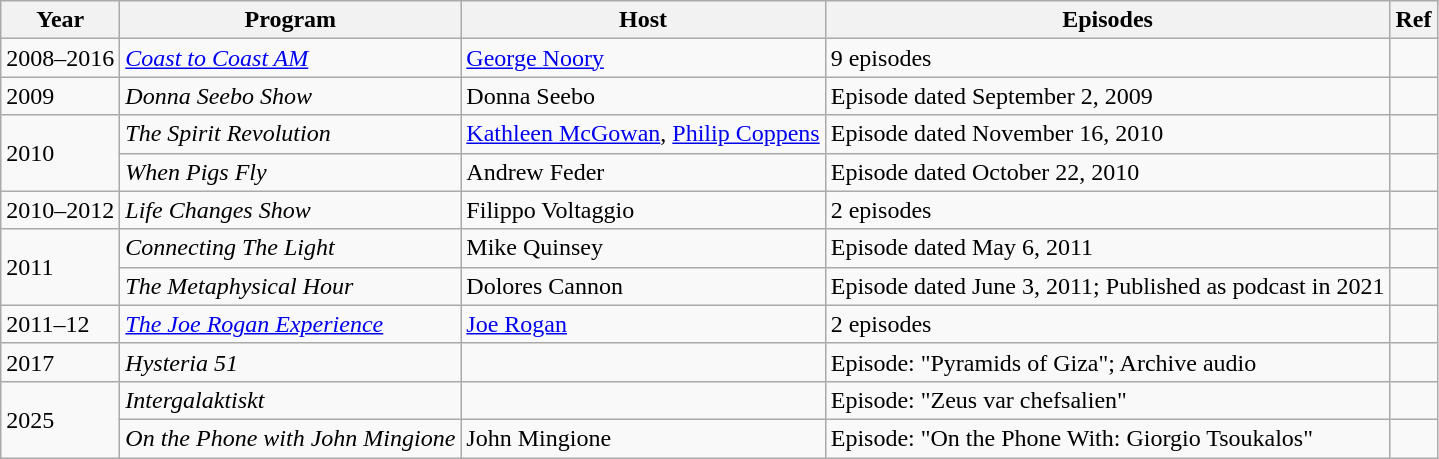<table class="wikitable">
<tr>
<th>Year</th>
<th>Program</th>
<th>Host</th>
<th>Episodes</th>
<th>Ref</th>
</tr>
<tr>
<td>2008–2016</td>
<td><em><a href='#'>Coast to Coast AM</a></em></td>
<td><a href='#'>George Noory</a></td>
<td>9 episodes</td>
<td></td>
</tr>
<tr>
<td>2009</td>
<td><em>Donna Seebo Show</em></td>
<td>Donna Seebo</td>
<td>Episode dated September 2, 2009</td>
<td></td>
</tr>
<tr>
<td rowspan="2">2010</td>
<td><em>The Spirit Revolution</em></td>
<td><a href='#'>Kathleen McGowan</a>, <a href='#'>Philip Coppens</a></td>
<td>Episode dated November 16, 2010</td>
<td></td>
</tr>
<tr>
<td><em>When Pigs Fly</em></td>
<td>Andrew Feder</td>
<td>Episode dated October 22, 2010</td>
<td></td>
</tr>
<tr>
<td>2010–2012</td>
<td><em>Life Changes Show</em></td>
<td>Filippo Voltaggio</td>
<td>2 episodes</td>
<td></td>
</tr>
<tr>
<td rowspan="2">2011</td>
<td><em>Connecting The Light</em></td>
<td>Mike Quinsey</td>
<td>Episode dated May 6, 2011</td>
<td></td>
</tr>
<tr>
<td><em>The Metaphysical Hour</em></td>
<td>Dolores Cannon</td>
<td>Episode dated June 3, 2011; Published as podcast in 2021</td>
<td></td>
</tr>
<tr>
<td>2011–12</td>
<td><em><a href='#'>The Joe Rogan Experience</a></em></td>
<td><a href='#'>Joe Rogan</a></td>
<td>2 episodes</td>
<td></td>
</tr>
<tr>
<td>2017</td>
<td><em>Hysteria 51</em></td>
<td></td>
<td>Episode: "Pyramids of Giza"; Archive audio</td>
<td></td>
</tr>
<tr>
<td rowspan="2">2025</td>
<td><em>Intergalaktiskt</em></td>
<td></td>
<td>Episode: "Zeus var chefsalien"</td>
<td></td>
</tr>
<tr>
<td><em>On the Phone with John Mingione</em></td>
<td>John Mingione</td>
<td>Episode: "On the Phone With: Giorgio Tsoukalos"</td>
<td></td>
</tr>
</table>
